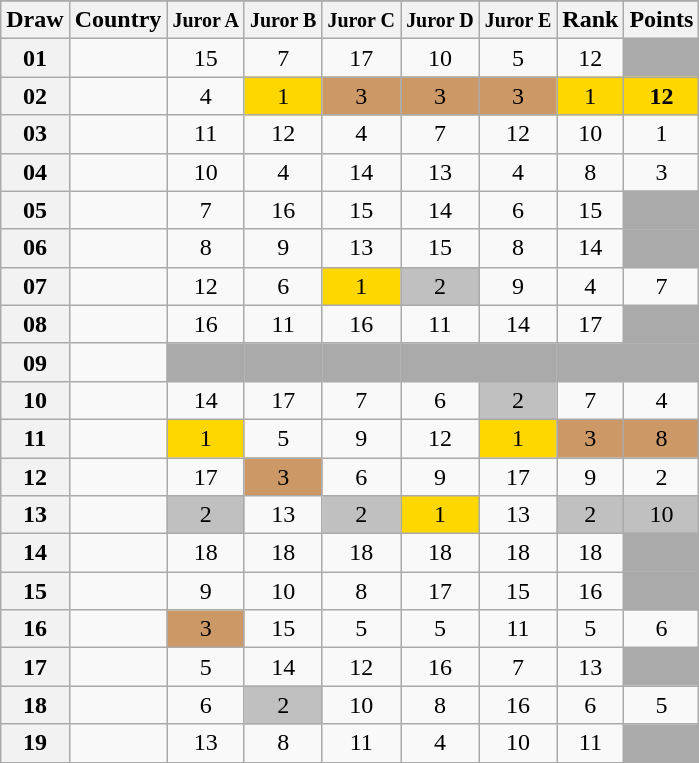<table class="sortable wikitable collapsible plainrowheaders" style="text-align:center;">
<tr>
</tr>
<tr>
<th scope="col">Draw</th>
<th scope="col">Country</th>
<th scope="col"><small>Juror A</small></th>
<th scope="col"><small>Juror B</small></th>
<th scope="col"><small>Juror C</small></th>
<th scope="col"><small>Juror D</small></th>
<th scope="col"><small>Juror E</small></th>
<th scope="col">Rank</th>
<th scope="col">Points</th>
</tr>
<tr>
<th scope="row" style="text-align:center;">01</th>
<td style="text-align:left;"></td>
<td>15</td>
<td>7</td>
<td>17</td>
<td>10</td>
<td>5</td>
<td>12</td>
<td style="background:#AAAAAA;"></td>
</tr>
<tr>
<th scope="row" style="text-align:center;">02</th>
<td style="text-align:left;"></td>
<td>4</td>
<td style="background:gold;">1</td>
<td style="background:#CC9966;">3</td>
<td style="background:#CC9966;">3</td>
<td style="background:#CC9966;">3</td>
<td style="background:gold;">1</td>
<td style="background:gold;"><strong>12</strong></td>
</tr>
<tr>
<th scope="row" style="text-align:center;">03</th>
<td style="text-align:left;"></td>
<td>11</td>
<td>12</td>
<td>4</td>
<td>7</td>
<td>12</td>
<td>10</td>
<td>1</td>
</tr>
<tr>
<th scope="row" style="text-align:center;">04</th>
<td style="text-align:left;"></td>
<td>10</td>
<td>4</td>
<td>14</td>
<td>13</td>
<td>4</td>
<td>8</td>
<td>3</td>
</tr>
<tr>
<th scope="row" style="text-align:center;">05</th>
<td style="text-align:left;"></td>
<td>7</td>
<td>16</td>
<td>15</td>
<td>14</td>
<td>6</td>
<td>15</td>
<td style="background:#AAAAAA;"></td>
</tr>
<tr>
<th scope="row" style="text-align:center;">06</th>
<td style="text-align:left;"></td>
<td>8</td>
<td>9</td>
<td>13</td>
<td>15</td>
<td>8</td>
<td>14</td>
<td style="background:#AAAAAA;"></td>
</tr>
<tr>
<th scope="row" style="text-align:center;">07</th>
<td style="text-align:left;"></td>
<td>12</td>
<td>6</td>
<td style="background:gold;">1</td>
<td style="background:silver;">2</td>
<td>9</td>
<td>4</td>
<td>7</td>
</tr>
<tr>
<th scope="row" style="text-align:center;">08</th>
<td style="text-align:left;"></td>
<td>16</td>
<td>11</td>
<td>16</td>
<td>11</td>
<td>14</td>
<td>17</td>
<td style="background:#AAAAAA;"></td>
</tr>
<tr class="sortbottom">
<th scope="row" style="text-align:center;">09</th>
<td style="text-align:left;"></td>
<td style="background:#AAAAAA;"></td>
<td style="background:#AAAAAA;"></td>
<td style="background:#AAAAAA;"></td>
<td style="background:#AAAAAA;"></td>
<td style="background:#AAAAAA;"></td>
<td style="background:#AAAAAA;"></td>
<td style="background:#AAAAAA;"></td>
</tr>
<tr>
<th scope="row" style="text-align:center;">10</th>
<td style="text-align:left;"></td>
<td>14</td>
<td>17</td>
<td>7</td>
<td>6</td>
<td style="background:silver;">2</td>
<td>7</td>
<td>4</td>
</tr>
<tr>
<th scope="row" style="text-align:center;">11</th>
<td style="text-align:left;"></td>
<td style="background:gold;">1</td>
<td>5</td>
<td>9</td>
<td>12</td>
<td style="background:gold;">1</td>
<td style="background:#CC9966;">3</td>
<td style="background:#CC9966;">8</td>
</tr>
<tr>
<th scope="row" style="text-align:center;">12</th>
<td style="text-align:left;"></td>
<td>17</td>
<td style="background:#CC9966;">3</td>
<td>6</td>
<td>9</td>
<td>17</td>
<td>9</td>
<td>2</td>
</tr>
<tr>
<th scope="row" style="text-align:center;">13</th>
<td style="text-align:left;"></td>
<td style="background:silver;">2</td>
<td>13</td>
<td style="background:silver;">2</td>
<td style="background:gold;">1</td>
<td>13</td>
<td style="background:silver;">2</td>
<td style="background:silver;">10</td>
</tr>
<tr>
<th scope="row" style="text-align:center;">14</th>
<td style="text-align:left;"></td>
<td>18</td>
<td>18</td>
<td>18</td>
<td>18</td>
<td>18</td>
<td>18</td>
<td style="background:#AAAAAA;"></td>
</tr>
<tr>
<th scope="row" style="text-align:center;">15</th>
<td style="text-align:left;"></td>
<td>9</td>
<td>10</td>
<td>8</td>
<td>17</td>
<td>15</td>
<td>16</td>
<td style="background:#AAAAAA;"></td>
</tr>
<tr>
<th scope="row" style="text-align:center;">16</th>
<td style="text-align:left;"></td>
<td style="background:#CC9966;">3</td>
<td>15</td>
<td>5</td>
<td>5</td>
<td>11</td>
<td>5</td>
<td>6</td>
</tr>
<tr>
<th scope="row" style="text-align:center;">17</th>
<td style="text-align:left;"></td>
<td>5</td>
<td>14</td>
<td>12</td>
<td>16</td>
<td>7</td>
<td>13</td>
<td style="background:#AAAAAA;"></td>
</tr>
<tr>
<th scope="row" style="text-align:center;">18</th>
<td style="text-align:left;"></td>
<td>6</td>
<td style="background:silver;">2</td>
<td>10</td>
<td>8</td>
<td>16</td>
<td>6</td>
<td>5</td>
</tr>
<tr>
<th scope="row" style="text-align:center;">19</th>
<td style="text-align:left;"></td>
<td>13</td>
<td>8</td>
<td>11</td>
<td>4</td>
<td>10</td>
<td>11</td>
<td style="background:#AAAAAA;"></td>
</tr>
</table>
